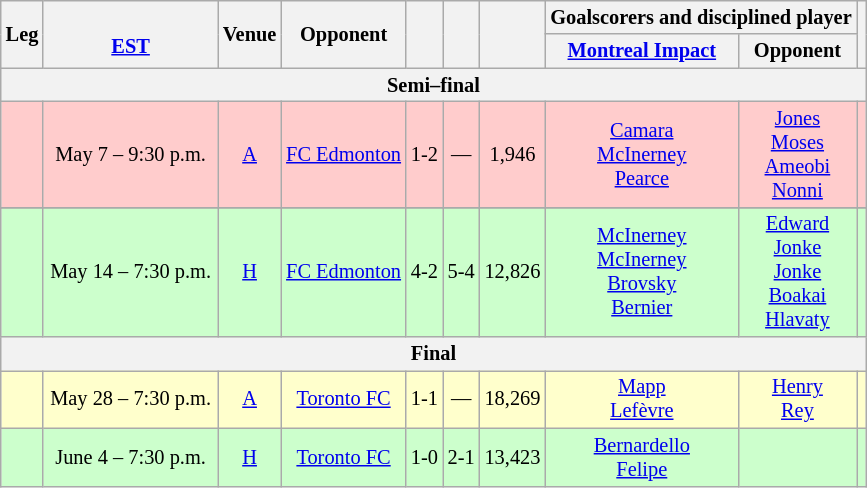<table class="wikitable" Style="text-align: center;font-size:85%">
<tr>
<th rowspan=2>Leg</th>
<th rowspan=2 style="width:110px"><br><a href='#'>EST</a></th>
<th rowspan=2>Venue</th>
<th rowspan=2>Opponent</th>
<th rowspan=2><br></th>
<th rowspan=2><br></th>
<th rowspan=2></th>
<th colspan=2>Goalscorers and disciplined player</th>
<th rowspan=2></th>
</tr>
<tr>
<th><a href='#'>Montreal Impact</a></th>
<th>Opponent</th>
</tr>
<tr>
<th colspan=12>Semi–final</th>
</tr>
<tr style="background:#fcc">
<td></td>
<td>May 7 – 9:30 p.m.</td>
<td><a href='#'>A</a></td>
<td><a href='#'>FC Edmonton</a></td>
<td>1-2</td>
<td>—</td>
<td>1,946</td>
<td><a href='#'>Camara</a> <br><a href='#'>McInerney</a> <br><a href='#'>Pearce</a> </td>
<td><a href='#'>Jones</a> <br><a href='#'>Moses</a> <br><a href='#'>Ameobi</a> <br><a href='#'>Nonni</a> </td>
<td></td>
</tr>
<tr>
</tr>
<tr style="background:#cfc">
<td></td>
<td>May 14 – 7:30 p.m.</td>
<td><a href='#'>H</a></td>
<td><a href='#'>FC Edmonton</a></td>
<td>4-2</td>
<td>5-4</td>
<td>12,826</td>
<td><a href='#'>McInerney</a> <br><a href='#'>McInerney</a> <br><a href='#'>Brovsky</a> <br><a href='#'>Bernier</a> </td>
<td><a href='#'>Edward</a> <br><a href='#'>Jonke</a> <br><a href='#'>Jonke</a> <br><a href='#'>Boakai</a> <br><a href='#'>Hlavaty</a> </td>
<td></td>
</tr>
<tr>
<th colspan=12>Final</th>
</tr>
<tr style="background:#ffc">
<td></td>
<td>May 28 – 7:30 p.m.</td>
<td><a href='#'>A</a></td>
<td><a href='#'>Toronto FC</a></td>
<td>1-1</td>
<td>—</td>
<td>18,269</td>
<td><a href='#'>Mapp</a> <br><a href='#'>Lefèvre</a> </td>
<td><a href='#'>Henry</a> <br><a href='#'>Rey</a> </td>
<td></td>
</tr>
<tr style="background:#cfc">
<td></td>
<td>June 4 – 7:30 p.m.</td>
<td><a href='#'>H</a></td>
<td><a href='#'>Toronto FC</a></td>
<td>1-0</td>
<td>2-1</td>
<td>13,423</td>
<td><a href='#'>Bernardello</a> <br><a href='#'>Felipe</a> </td>
<td></td>
<td></td>
</tr>
</table>
